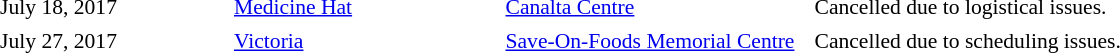<table cellpadding="2" style="border: 0px solid darkgray; font-size:90%">
<tr>
<th width="150"></th>
<th width="175"></th>
<th width="200"></th>
<th width="450"></th>
</tr>
<tr border="0">
<td>July 18, 2017</td>
<td><a href='#'>Medicine Hat</a></td>
<td><a href='#'>Canalta Centre</a></td>
<td>Cancelled due to logistical issues.</td>
</tr>
<tr>
<td>July 27, 2017</td>
<td><a href='#'>Victoria</a></td>
<td><a href='#'>Save-On-Foods Memorial Centre</a></td>
<td>Cancelled due to scheduling issues.</td>
</tr>
<tr>
</tr>
</table>
